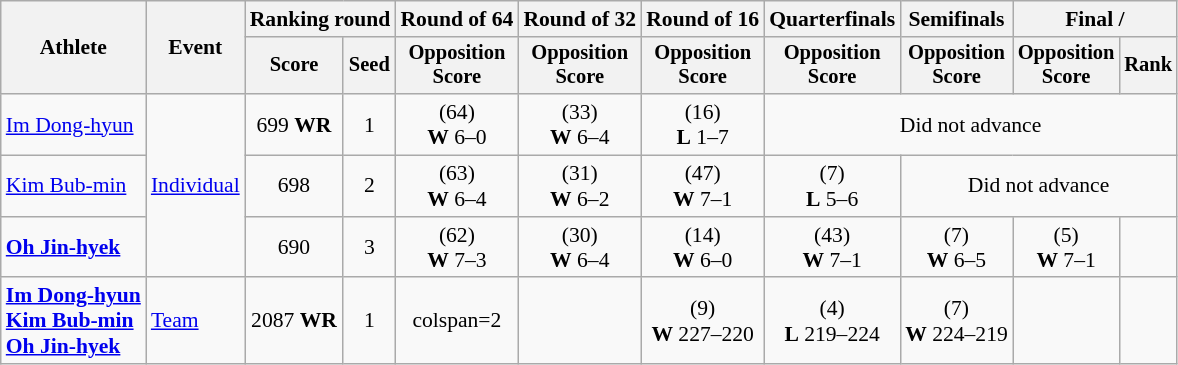<table class="wikitable" style="font-size:90%">
<tr>
<th rowspan=2>Athlete</th>
<th rowspan=2>Event</th>
<th colspan="2">Ranking round</th>
<th>Round of 64</th>
<th>Round of 32</th>
<th>Round of 16</th>
<th>Quarterfinals</th>
<th>Semifinals</th>
<th colspan="2">Final / </th>
</tr>
<tr style="font-size:95%">
<th>Score</th>
<th>Seed</th>
<th>Opposition<br>Score</th>
<th>Opposition<br>Score</th>
<th>Opposition<br>Score</th>
<th>Opposition<br>Score</th>
<th>Opposition<br>Score</th>
<th>Opposition<br>Score</th>
<th>Rank</th>
</tr>
<tr align=center>
<td align=left><a href='#'>Im Dong-hyun</a></td>
<td align=left rowspan=3><a href='#'>Individual</a></td>
<td>699 <strong>WR</strong></td>
<td>1</td>
<td> (64)<br><strong>W</strong> 6–0</td>
<td> (33)<br><strong>W</strong> 6–4</td>
<td> (16)<br><strong>L</strong> 1–7</td>
<td colspan=4>Did not advance</td>
</tr>
<tr align=center>
<td align=left><a href='#'>Kim Bub-min</a></td>
<td>698</td>
<td>2</td>
<td> (63)<br><strong>W</strong> 6–4</td>
<td> (31)<br><strong>W</strong> 6–2</td>
<td> (47)<br><strong>W</strong> 7–1</td>
<td> (7)<br><strong>L</strong> 5–6</td>
<td colspan=3>Did not advance</td>
</tr>
<tr align=center>
<td align=left><strong><a href='#'>Oh Jin-hyek</a></strong></td>
<td>690</td>
<td>3</td>
<td> (62)<br><strong>W</strong> 7–3</td>
<td> (30)<br><strong>W</strong> 6–4</td>
<td> (14)<br> <strong>W</strong> 6–0</td>
<td> (43)<br> <strong>W</strong> 7–1</td>
<td> (7)<br> <strong>W</strong> 6–5</td>
<td> (5)<br> <strong>W</strong> 7–1</td>
<td></td>
</tr>
<tr align=center>
<td align=left><strong><a href='#'>Im Dong-hyun</a><br><a href='#'>Kim Bub-min</a><br><a href='#'>Oh Jin-hyek</a></strong></td>
<td align=left><a href='#'>Team</a></td>
<td>2087 <strong>WR</strong></td>
<td>1</td>
<td>colspan=2 </td>
<td></td>
<td> (9)<br><strong>W</strong> 227–220</td>
<td> (4)<br><strong>L</strong> 219–224</td>
<td> (7)<br><strong>W</strong> 224–219</td>
<td align=center></td>
</tr>
</table>
